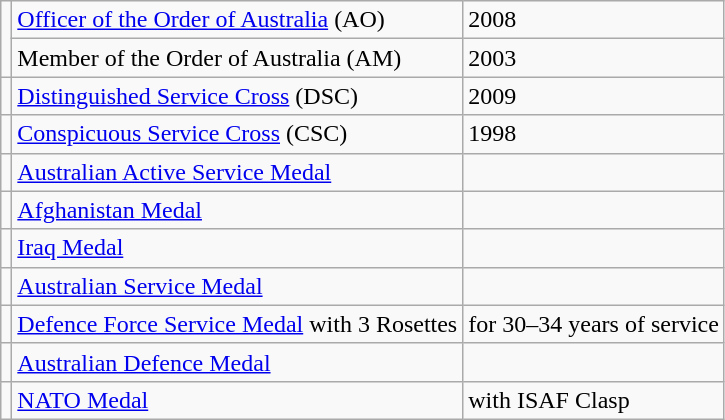<table class="wikitable">
<tr>
<td rowspan=2></td>
<td><a href='#'>Officer of the Order of Australia</a> (AO)</td>
<td>2008</td>
</tr>
<tr>
<td>Member of the Order of Australia (AM)</td>
<td>2003</td>
</tr>
<tr>
<td></td>
<td><a href='#'>Distinguished Service Cross</a> (DSC)</td>
<td>2009</td>
</tr>
<tr>
<td></td>
<td><a href='#'>Conspicuous Service Cross</a> (CSC)</td>
<td>1998</td>
</tr>
<tr>
<td></td>
<td><a href='#'>Australian Active Service Medal</a></td>
<td></td>
</tr>
<tr>
<td></td>
<td><a href='#'>Afghanistan Medal</a></td>
<td></td>
</tr>
<tr>
<td></td>
<td><a href='#'>Iraq Medal</a></td>
<td></td>
</tr>
<tr>
<td></td>
<td><a href='#'>Australian Service Medal</a></td>
<td></td>
</tr>
<tr>
<td></td>
<td><a href='#'>Defence Force Service Medal</a> with 3 Rosettes</td>
<td>for 30–34 years of service</td>
</tr>
<tr>
<td></td>
<td><a href='#'>Australian Defence Medal</a></td>
<td></td>
</tr>
<tr>
<td></td>
<td><a href='#'>NATO Medal</a></td>
<td>with ISAF Clasp</td>
</tr>
</table>
